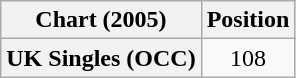<table class="wikitable plainrowheaders" style="text-align:center">
<tr>
<th scope="col">Chart (2005)</th>
<th scope="col">Position</th>
</tr>
<tr>
<th scope="row">UK Singles (OCC)</th>
<td>108</td>
</tr>
</table>
